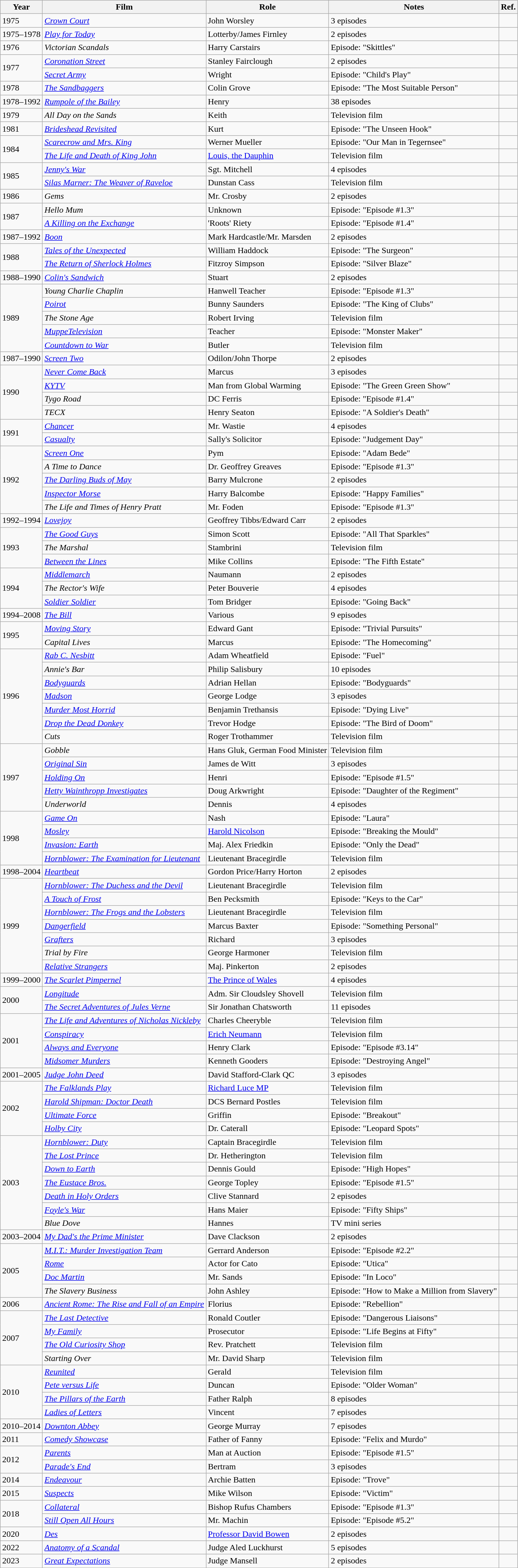<table class="wikitable">
<tr>
<th>Year</th>
<th>Film</th>
<th>Role</th>
<th>Notes</th>
<th>Ref.</th>
</tr>
<tr>
<td>1975</td>
<td><em><a href='#'>Crown Court</a></em></td>
<td>John Worsley</td>
<td>3 episodes</td>
<td></td>
</tr>
<tr>
<td rowspan="1">1975–1978</td>
<td><em><a href='#'>Play for Today</a></em></td>
<td>Lotterby/James Firnley</td>
<td>2 episodes</td>
<td></td>
</tr>
<tr>
<td>1976</td>
<td><em>Victorian Scandals</em></td>
<td>Harry Carstairs</td>
<td>Episode: "Skittles"</td>
<td></td>
</tr>
<tr>
<td rowspan="2">1977</td>
<td><em><a href='#'>Coronation Street</a></em></td>
<td>Stanley Fairclough</td>
<td>2 episodes</td>
<td></td>
</tr>
<tr>
<td><em><a href='#'>Secret Army</a></em></td>
<td>Wright</td>
<td>Episode: "Child's Play"</td>
<td></td>
</tr>
<tr>
<td>1978</td>
<td><em><a href='#'>The Sandbaggers</a></em></td>
<td>Colin Grove</td>
<td>Episode: "The Most Suitable Person"</td>
<td></td>
</tr>
<tr>
<td rowspan="1">1978–1992</td>
<td><em><a href='#'>Rumpole of the Bailey</a></em></td>
<td>Henry</td>
<td>38 episodes</td>
<td></td>
</tr>
<tr>
<td>1979</td>
<td><em>All Day on the Sands</em></td>
<td>Keith</td>
<td>Television film</td>
<td></td>
</tr>
<tr>
<td>1981</td>
<td><em><a href='#'>Brideshead Revisited</a></em></td>
<td>Kurt</td>
<td>Episode: "The Unseen Hook"</td>
<td></td>
</tr>
<tr>
<td rowspan="2">1984</td>
<td><em><a href='#'>Scarecrow and Mrs. King</a></em></td>
<td>Werner Mueller</td>
<td>Episode: "Our Man in Tegernsee"</td>
<td></td>
</tr>
<tr>
<td><em><a href='#'>The Life and Death of King John</a></em></td>
<td><a href='#'>Louis, the Dauphin</a></td>
<td>Television film</td>
<td></td>
</tr>
<tr>
<td rowspan="2">1985</td>
<td><em><a href='#'>Jenny's War</a></em></td>
<td>Sgt. Mitchell</td>
<td>4 episodes</td>
<td></td>
</tr>
<tr>
<td><em><a href='#'>Silas Marner: The Weaver of Raveloe</a></em></td>
<td>Dunstan Cass</td>
<td>Television film</td>
<td></td>
</tr>
<tr>
<td>1986</td>
<td><em>Gems</em></td>
<td>Mr. Crosby</td>
<td>2 episodes</td>
<td></td>
</tr>
<tr>
<td rowspan="2">1987</td>
<td><em>Hello Mum</em></td>
<td>Unknown</td>
<td>Episode: "Episode #1.3"</td>
<td></td>
</tr>
<tr>
<td><em><a href='#'>A Killing on the Exchange</a></em></td>
<td>'Roots' Riety</td>
<td>Episode: "Episode #1.4"</td>
<td></td>
</tr>
<tr>
<td rowspan="1">1987–1992</td>
<td><em><a href='#'>Boon</a></em></td>
<td>Mark Hardcastle/Mr. Marsden</td>
<td>2 episodes</td>
<td></td>
</tr>
<tr>
<td rowspan="2">1988</td>
<td><em><a href='#'>Tales of the Unexpected</a></em></td>
<td>William Haddock</td>
<td>Episode: "The Surgeon"</td>
<td></td>
</tr>
<tr>
<td><em><a href='#'>The Return of Sherlock Holmes</a></em></td>
<td>Fitzroy Simpson</td>
<td>Episode: "Silver Blaze"</td>
<td></td>
</tr>
<tr>
<td rowspan="1">1988–1990</td>
<td><em><a href='#'>Colin's Sandwich</a></em></td>
<td>Stuart</td>
<td>2 episodes</td>
<td></td>
</tr>
<tr>
<td rowspan="5">1989</td>
<td><em>Young Charlie Chaplin</em></td>
<td>Hanwell Teacher</td>
<td>Episode: "Episode #1.3"</td>
<td></td>
</tr>
<tr>
<td><em><a href='#'>Poirot</a></em></td>
<td>Bunny Saunders</td>
<td>Episode: "The King of Clubs"</td>
<td></td>
</tr>
<tr>
<td><em>The Stone Age</em></td>
<td>Robert Irving</td>
<td>Television film</td>
<td></td>
</tr>
<tr>
<td><em><a href='#'>MuppeTelevision</a></em></td>
<td>Teacher</td>
<td>Episode: "Monster Maker"</td>
<td></td>
</tr>
<tr>
<td><em><a href='#'>Countdown to War</a></em></td>
<td>Butler</td>
<td>Television film</td>
<td></td>
</tr>
<tr>
<td rowspan="1">1987–1990</td>
<td><em><a href='#'>Screen Two</a></em></td>
<td>Odilon/John Thorpe</td>
<td>2 episodes</td>
<td></td>
</tr>
<tr>
<td rowspan="4">1990</td>
<td><em><a href='#'>Never Come Back</a></em></td>
<td>Marcus</td>
<td>3 episodes</td>
<td></td>
</tr>
<tr>
<td><em><a href='#'>KYTV</a></em></td>
<td>Man from Global Warming</td>
<td>Episode: "The Green Green Show"</td>
<td></td>
</tr>
<tr>
<td><em>Tygo Road</em></td>
<td>DC Ferris</td>
<td>Episode: "Episode #1.4"</td>
<td></td>
</tr>
<tr>
<td><em>TECX</em></td>
<td>Henry Seaton</td>
<td>Episode: "A Soldier's Death"</td>
<td></td>
</tr>
<tr>
<td rowspan="2">1991</td>
<td><em><a href='#'>Chancer</a></em></td>
<td>Mr. Wastie</td>
<td>4 episodes</td>
<td></td>
</tr>
<tr>
<td><em><a href='#'>Casualty</a></em></td>
<td>Sally's Solicitor</td>
<td>Episode: "Judgement Day"</td>
<td></td>
</tr>
<tr>
<td rowspan="5">1992</td>
<td><em><a href='#'>Screen One</a></em></td>
<td>Pym</td>
<td>Episode: "Adam Bede"</td>
<td></td>
</tr>
<tr>
<td><em>A Time to Dance</em></td>
<td>Dr. Geoffrey Greaves</td>
<td>Episode: "Episode #1.3"</td>
<td></td>
</tr>
<tr>
<td><em><a href='#'>The Darling Buds of May</a></em></td>
<td>Barry Mulcrone</td>
<td>2 episodes</td>
<td></td>
</tr>
<tr>
<td><em><a href='#'>Inspector Morse</a></em></td>
<td>Harry Balcombe</td>
<td>Episode: "Happy Families"</td>
<td></td>
</tr>
<tr>
<td><em>The Life and Times of Henry Pratt</em></td>
<td>Mr. Foden</td>
<td>Episode: "Episode #1.3"</td>
<td></td>
</tr>
<tr>
<td rowspan="1">1992–1994</td>
<td><em><a href='#'>Lovejoy</a></em></td>
<td>Geoffrey Tibbs/Edward Carr</td>
<td>2 episodes</td>
<td></td>
</tr>
<tr>
<td rowspan="3">1993</td>
<td><em><a href='#'>The Good Guys</a></em></td>
<td>Simon Scott</td>
<td>Episode: "All That Sparkles"</td>
<td></td>
</tr>
<tr>
<td><em>The Marshal</em></td>
<td>Stambrini</td>
<td>Television film</td>
<td></td>
</tr>
<tr>
<td><em><a href='#'>Between the Lines</a></em></td>
<td>Mike Collins</td>
<td>Episode: "The Fifth Estate"</td>
<td></td>
</tr>
<tr>
<td rowspan="3">1994</td>
<td><em><a href='#'>Middlemarch</a></em></td>
<td>Naumann</td>
<td>2 episodes</td>
<td></td>
</tr>
<tr>
<td><em>The Rector's Wife</em></td>
<td>Peter Bouverie</td>
<td>4 episodes</td>
<td></td>
</tr>
<tr>
<td><em><a href='#'>Soldier Soldier</a></em></td>
<td>Tom Bridger</td>
<td>Episode: "Going Back"</td>
<td></td>
</tr>
<tr>
<td rowspan="1">1994–2008</td>
<td><em><a href='#'>The Bill</a></em></td>
<td>Various</td>
<td>9 episodes</td>
<td></td>
</tr>
<tr>
<td rowspan="2">1995</td>
<td><em><a href='#'>Moving Story</a></em></td>
<td>Edward Gant</td>
<td>Episode: "Trivial Pursuits"</td>
<td></td>
</tr>
<tr>
<td><em>Capital Lives</em></td>
<td>Marcus</td>
<td>Episode: "The Homecoming"</td>
<td></td>
</tr>
<tr>
<td rowspan="7">1996</td>
<td><em><a href='#'>Rab C. Nesbitt</a></em></td>
<td>Adam Wheatfield</td>
<td>Episode: "Fuel"</td>
<td></td>
</tr>
<tr>
<td><em>Annie's Bar</em></td>
<td>Philip Salisbury</td>
<td>10 episodes</td>
<td></td>
</tr>
<tr>
<td><em><a href='#'>Bodyguards</a></em></td>
<td>Adrian Hellan</td>
<td>Episode: "Bodyguards"</td>
<td></td>
</tr>
<tr>
<td><em><a href='#'>Madson</a></em></td>
<td>George Lodge</td>
<td>3 episodes</td>
<td></td>
</tr>
<tr>
<td><em><a href='#'>Murder Most Horrid</a></em></td>
<td>Benjamin Trethansis</td>
<td>Episode: "Dying Live"</td>
<td></td>
</tr>
<tr>
<td><em><a href='#'>Drop the Dead Donkey</a></em></td>
<td>Trevor Hodge</td>
<td>Episode: "The Bird of Doom"</td>
<td></td>
</tr>
<tr>
<td><em>Cuts</em></td>
<td>Roger Trothammer</td>
<td>Television film</td>
<td></td>
</tr>
<tr>
<td rowspan="5">1997</td>
<td><em>Gobble</em></td>
<td>Hans Gluk, German Food Minister</td>
<td>Television film</td>
<td></td>
</tr>
<tr>
<td><em><a href='#'>Original Sin</a></em></td>
<td>James de Witt</td>
<td>3 episodes</td>
<td></td>
</tr>
<tr>
<td><em><a href='#'>Holding On</a></em></td>
<td>Henri</td>
<td>Episode: "Episode #1.5"</td>
<td></td>
</tr>
<tr>
<td><em><a href='#'>Hetty Wainthropp Investigates</a></em></td>
<td>Doug Arkwright</td>
<td>Episode: "Daughter of the Regiment"</td>
<td></td>
</tr>
<tr>
<td><em>Underworld</em></td>
<td>Dennis</td>
<td>4 episodes</td>
<td></td>
</tr>
<tr>
<td rowspan="4">1998</td>
<td><em><a href='#'>Game On</a></em></td>
<td>Nash</td>
<td>Episode: "Laura"</td>
<td></td>
</tr>
<tr>
<td><em><a href='#'>Mosley</a></em></td>
<td><a href='#'>Harold Nicolson</a></td>
<td>Episode: "Breaking the Mould"</td>
<td></td>
</tr>
<tr>
<td><em><a href='#'>Invasion: Earth</a></em></td>
<td>Maj. Alex Friedkin</td>
<td>Episode: "Only the Dead"</td>
<td></td>
</tr>
<tr>
<td><em><a href='#'>Hornblower: The Examination for Lieutenant</a></em></td>
<td>Lieutenant Bracegirdle</td>
<td>Television film</td>
<td></td>
</tr>
<tr>
<td rowspan="1">1998–2004</td>
<td><em><a href='#'>Heartbeat</a></em></td>
<td>Gordon Price/Harry Horton</td>
<td>2 episodes</td>
<td></td>
</tr>
<tr>
<td rowspan="7">1999</td>
<td><em><a href='#'>Hornblower: The Duchess and the Devil</a></em></td>
<td>Lieutenant Bracegirdle</td>
<td>Television film</td>
<td></td>
</tr>
<tr>
<td><em><a href='#'>A Touch of Frost</a></em></td>
<td>Ben Pecksmith</td>
<td>Episode: "Keys to the Car"</td>
<td></td>
</tr>
<tr>
<td><em><a href='#'>Hornblower: The Frogs and the Lobsters</a></em></td>
<td>Lieutenant Bracegirdle</td>
<td>Television film</td>
<td></td>
</tr>
<tr>
<td><em><a href='#'>Dangerfield</a></em></td>
<td>Marcus Baxter</td>
<td>Episode: "Something Personal"</td>
<td></td>
</tr>
<tr>
<td><em><a href='#'>Grafters</a></em></td>
<td>Richard</td>
<td>3 episodes</td>
<td></td>
</tr>
<tr>
<td><em>Trial by Fire</em></td>
<td>George Harmoner</td>
<td>Television film</td>
<td></td>
</tr>
<tr>
<td><em><a href='#'>Relative Strangers</a></em></td>
<td>Maj. Pinkerton</td>
<td>2 episodes</td>
<td></td>
</tr>
<tr>
<td rowspan="1">1999–2000</td>
<td><em><a href='#'>The Scarlet Pimpernel</a></em></td>
<td><a href='#'>The Prince of Wales</a></td>
<td>4 episodes</td>
<td></td>
</tr>
<tr>
<td rowspan="2">2000</td>
<td><em><a href='#'>Longitude</a></em></td>
<td>Adm. Sir Cloudsley Shovell</td>
<td>Television film</td>
<td></td>
</tr>
<tr>
<td><em><a href='#'>The Secret Adventures of Jules Verne</a></em></td>
<td>Sir Jonathan Chatsworth</td>
<td>11 episodes</td>
<td></td>
</tr>
<tr>
<td rowspan="4">2001</td>
<td><em><a href='#'>The Life and Adventures of Nicholas Nickleby</a></em></td>
<td>Charles Cheeryble</td>
<td>Television film</td>
<td></td>
</tr>
<tr>
<td><em><a href='#'>Conspiracy</a></em></td>
<td><a href='#'>Erich Neumann</a></td>
<td>Television film</td>
<td></td>
</tr>
<tr>
<td><em><a href='#'>Always and Everyone</a></em></td>
<td>Henry Clark</td>
<td>Episode: "Episode #3.14"</td>
<td></td>
</tr>
<tr>
<td><em><a href='#'>Midsomer Murders</a></em></td>
<td>Kenneth Gooders</td>
<td>Episode: "Destroying Angel"</td>
<td></td>
</tr>
<tr>
<td rowspan="1">2001–2005</td>
<td><em><a href='#'>Judge John Deed</a></em></td>
<td>David Stafford-Clark QC</td>
<td>3 episodes</td>
<td></td>
</tr>
<tr>
<td rowspan="4">2002</td>
<td><em><a href='#'>The Falklands Play</a></em></td>
<td><a href='#'>Richard Luce MP</a></td>
<td>Television film</td>
<td></td>
</tr>
<tr>
<td><em><a href='#'>Harold Shipman: Doctor Death</a></em></td>
<td>DCS Bernard Postles</td>
<td>Television film</td>
<td></td>
</tr>
<tr>
<td><em><a href='#'>Ultimate Force</a></em></td>
<td>Griffin</td>
<td>Episode: "Breakout"</td>
<td></td>
</tr>
<tr>
<td><em><a href='#'>Holby City</a></em></td>
<td>Dr. Caterall</td>
<td>Episode: "Leopard Spots"</td>
<td></td>
</tr>
<tr>
<td rowspan="7">2003</td>
<td><em><a href='#'>Hornblower: Duty</a></em></td>
<td>Captain Bracegirdle</td>
<td>Television film</td>
<td></td>
</tr>
<tr>
<td><em><a href='#'>The Lost Prince</a></em></td>
<td>Dr. Hetherington</td>
<td>Television film</td>
<td></td>
</tr>
<tr>
<td><em><a href='#'>Down to Earth</a></em></td>
<td>Dennis Gould</td>
<td>Episode: "High Hopes"</td>
<td></td>
</tr>
<tr>
<td><em><a href='#'>The Eustace Bros.</a></em></td>
<td>George Topley</td>
<td>Episode: "Episode #1.5"</td>
<td></td>
</tr>
<tr>
<td><em><a href='#'>Death in Holy Orders</a></em></td>
<td>Clive Stannard</td>
<td>2 episodes</td>
<td></td>
</tr>
<tr>
<td><em><a href='#'>Foyle's War</a></em></td>
<td>Hans Maier</td>
<td>Episode: "Fifty Ships"</td>
<td></td>
</tr>
<tr>
<td><em>Blue Dove</em></td>
<td>Hannes</td>
<td>TV mini series</td>
<td></td>
</tr>
<tr>
<td rowspan="1">2003–2004</td>
<td><em><a href='#'>My Dad's the Prime Minister</a></em></td>
<td>Dave Clackson</td>
<td>2 episodes</td>
<td></td>
</tr>
<tr>
<td rowspan="4">2005</td>
<td><em><a href='#'>M.I.T.: Murder Investigation Team</a></em></td>
<td>Gerrard Anderson</td>
<td>Episode: "Episode #2.2"</td>
<td></td>
</tr>
<tr>
<td><em><a href='#'>Rome</a></em></td>
<td>Actor for Cato</td>
<td>Episode: "Utica"</td>
<td></td>
</tr>
<tr>
<td><em><a href='#'>Doc Martin</a></em></td>
<td>Mr. Sands</td>
<td>Episode: "In Loco"</td>
<td></td>
</tr>
<tr>
<td><em>The Slavery Business</em></td>
<td>John Ashley</td>
<td>Episode: "How to Make a Million from Slavery"</td>
<td></td>
</tr>
<tr>
<td>2006</td>
<td><em><a href='#'>Ancient Rome: The Rise and Fall of an Empire</a></em></td>
<td>Florius</td>
<td>Episode: "Rebellion"</td>
<td></td>
</tr>
<tr>
<td rowspan="4">2007</td>
<td><em><a href='#'>The Last Detective</a></em></td>
<td>Ronald Coutler</td>
<td>Episode: "Dangerous Liaisons"</td>
<td></td>
</tr>
<tr>
<td><em><a href='#'>My Family</a></em></td>
<td>Prosecutor</td>
<td>Episode: "Life Begins at Fifty"</td>
<td></td>
</tr>
<tr>
<td><em><a href='#'>The Old Curiosity Shop</a></em></td>
<td>Rev. Pratchett</td>
<td>Television film</td>
<td></td>
</tr>
<tr>
<td><em>Starting Over</em></td>
<td>Mr. David Sharp</td>
<td>Television film</td>
<td></td>
</tr>
<tr>
<td rowspan="4">2010</td>
<td><em><a href='#'>Reunited</a></em></td>
<td>Gerald</td>
<td>Television film</td>
<td></td>
</tr>
<tr>
<td><em><a href='#'>Pete versus Life</a></em></td>
<td>Duncan</td>
<td>Episode: "Older Woman"</td>
<td></td>
</tr>
<tr>
<td><em><a href='#'>The Pillars of the Earth</a></em></td>
<td>Father Ralph</td>
<td>8 episodes</td>
<td></td>
</tr>
<tr>
<td><em><a href='#'>Ladies of Letters</a></em></td>
<td>Vincent</td>
<td>7 episodes</td>
<td></td>
</tr>
<tr>
<td rowspan="1">2010–2014</td>
<td><em><a href='#'>Downton Abbey</a></em></td>
<td>George Murray</td>
<td>7 episodes</td>
<td></td>
</tr>
<tr>
<td>2011</td>
<td><em><a href='#'>Comedy Showcase</a></em></td>
<td>Father of Fanny</td>
<td>Episode: "Felix and Murdo"</td>
<td></td>
</tr>
<tr>
<td rowspan="2">2012</td>
<td><em><a href='#'>Parents</a></em></td>
<td>Man at Auction</td>
<td>Episode: "Episode #1.5"</td>
<td></td>
</tr>
<tr>
<td><em><a href='#'>Parade's End</a></em></td>
<td>Bertram</td>
<td>3 episodes</td>
<td></td>
</tr>
<tr>
<td>2014</td>
<td><em><a href='#'>Endeavour</a></em></td>
<td>Archie Batten</td>
<td>Episode: "Trove"</td>
<td></td>
</tr>
<tr>
<td>2015</td>
<td><em><a href='#'>Suspects</a></em></td>
<td>Mike Wilson</td>
<td>Episode: "Victim"</td>
<td></td>
</tr>
<tr>
<td rowspan="2">2018</td>
<td><em><a href='#'>Collateral</a></em></td>
<td>Bishop Rufus Chambers</td>
<td>Episode: "Episode #1.3"</td>
<td></td>
</tr>
<tr>
<td><em><a href='#'>Still Open All Hours</a></em></td>
<td>Mr. Machin</td>
<td>Episode: "Episode #5.2"</td>
<td></td>
</tr>
<tr>
<td>2020</td>
<td><em><a href='#'>Des</a></em></td>
<td><a href='#'>Professor David Bowen</a></td>
<td>2 episodes</td>
<td></td>
</tr>
<tr>
<td>2022</td>
<td><em><a href='#'>Anatomy of a Scandal</a></em></td>
<td>Judge Aled Luckhurst</td>
<td>5 episodes</td>
<td></td>
</tr>
<tr>
<td>2023</td>
<td><em><a href='#'>Great Expectations</a></em></td>
<td>Judge Mansell</td>
<td>2 episodes</td>
<td></td>
</tr>
</table>
